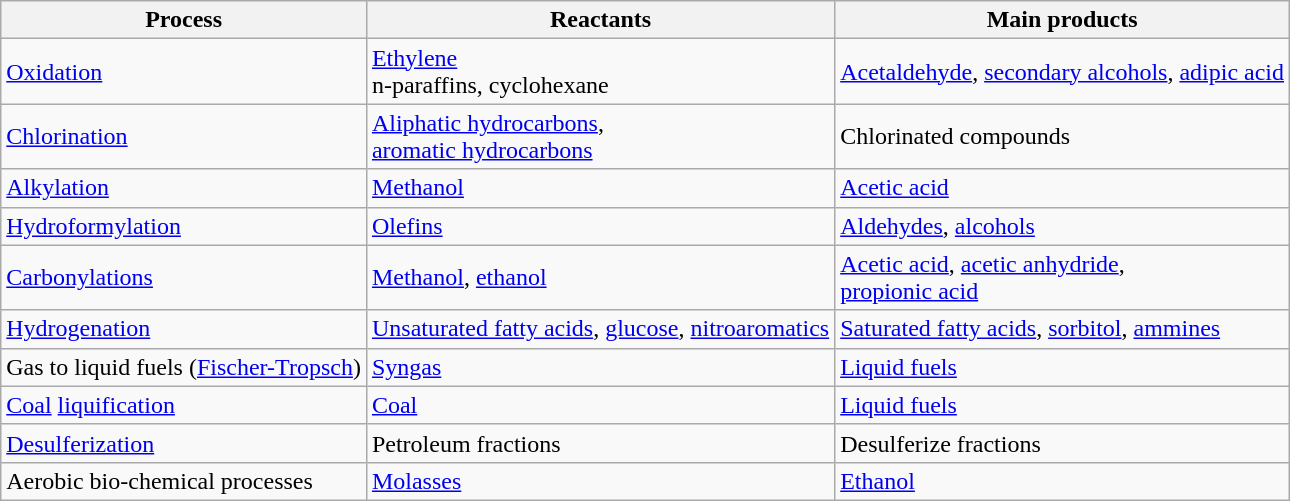<table class="wikitable">
<tr>
<th>Process</th>
<th>Reactants</th>
<th>Main products</th>
</tr>
<tr>
<td><a href='#'>Oxidation</a></td>
<td><a href='#'>Ethylene</a><br>n-paraffins, cyclohexane</td>
<td><a href='#'>Acetaldehyde</a>, <a href='#'>secondary alcohols</a>, <a href='#'>adipic acid</a></td>
</tr>
<tr>
<td><a href='#'>Chlorination</a></td>
<td><a href='#'>Aliphatic hydrocarbons</a>,<br><a href='#'>aromatic hydrocarbons</a></td>
<td>Chlorinated compounds</td>
</tr>
<tr>
<td><a href='#'>Alkylation</a></td>
<td><a href='#'>Methanol</a></td>
<td><a href='#'>Acetic acid</a></td>
</tr>
<tr>
<td><a href='#'>Hydroformylation</a></td>
<td><a href='#'>Olefins</a></td>
<td><a href='#'>Aldehydes</a>, <a href='#'>alcohols</a></td>
</tr>
<tr>
<td><a href='#'>Carbonylations</a></td>
<td><a href='#'>Methanol</a>, <a href='#'>ethanol</a></td>
<td><a href='#'>Acetic acid</a>, <a href='#'>acetic anhydride</a>,<br><a href='#'>propionic acid</a></td>
</tr>
<tr>
<td><a href='#'>Hydrogenation</a></td>
<td><a href='#'>Unsaturated fatty acids</a>, <a href='#'>glucose</a>, <a href='#'>nitroaromatics</a></td>
<td><a href='#'>Saturated fatty acids</a>, <a href='#'>sorbitol</a>, <a href='#'>ammines</a></td>
</tr>
<tr>
<td>Gas to liquid fuels (<a href='#'>Fischer-Tropsch</a>)</td>
<td><a href='#'>Syngas</a></td>
<td><a href='#'>Liquid fuels</a></td>
</tr>
<tr>
<td><a href='#'>Coal</a> <a href='#'>liquification</a></td>
<td><a href='#'>Coal</a></td>
<td><a href='#'>Liquid fuels</a></td>
</tr>
<tr>
<td><a href='#'>Desulferization</a></td>
<td>Petroleum fractions</td>
<td>Desulferize fractions</td>
</tr>
<tr>
<td>Aerobic bio-chemical processes</td>
<td><a href='#'>Molasses</a></td>
<td><a href='#'>Ethanol</a></td>
</tr>
</table>
